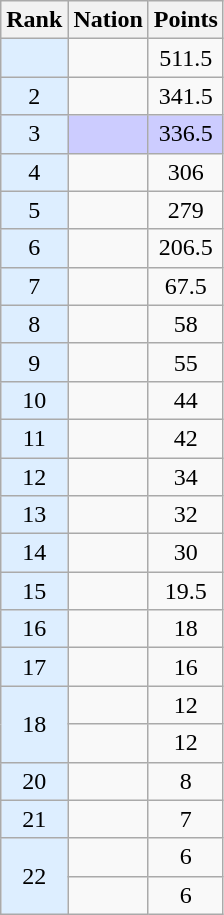<table class="wikitable sortable" style="text-align:center">
<tr>
<th>Rank</th>
<th>Nation</th>
<th>Points</th>
</tr>
<tr>
<td bgcolor = DDEEFF></td>
<td align=left></td>
<td>511.5</td>
</tr>
<tr>
<td bgcolor = DDEEFF>2</td>
<td align=left></td>
<td>341.5</td>
</tr>
<tr style="background-color:#ccccff">
<td bgcolor = DDEEFF>3</td>
<td align=left></td>
<td>336.5</td>
</tr>
<tr>
<td bgcolor = DDEEFF>4</td>
<td align=left></td>
<td>306</td>
</tr>
<tr>
<td bgcolor = DDEEFF>5</td>
<td align=left></td>
<td>279</td>
</tr>
<tr>
<td bgcolor = DDEEFF>6</td>
<td align=left></td>
<td>206.5</td>
</tr>
<tr>
<td bgcolor = DDEEFF>7</td>
<td align=left></td>
<td>67.5</td>
</tr>
<tr>
<td bgcolor = DDEEFF>8</td>
<td align=left></td>
<td>58</td>
</tr>
<tr>
<td bgcolor = DDEEFF>9</td>
<td align=left></td>
<td>55</td>
</tr>
<tr>
<td bgcolor = DDEEFF>10</td>
<td align=left></td>
<td>44</td>
</tr>
<tr>
<td bgcolor = DDEEFF>11</td>
<td align=left></td>
<td>42</td>
</tr>
<tr>
<td bgcolor = DDEEFF>12</td>
<td align=left></td>
<td>34</td>
</tr>
<tr>
<td bgcolor = DDEEFF>13</td>
<td align=left></td>
<td>32</td>
</tr>
<tr>
<td bgcolor = DDEEFF>14</td>
<td align=left></td>
<td>30</td>
</tr>
<tr>
<td bgcolor = DDEEFF>15</td>
<td align=left></td>
<td>19.5</td>
</tr>
<tr>
<td bgcolor = DDEEFF>16</td>
<td align=left></td>
<td>18</td>
</tr>
<tr>
<td bgcolor = DDEEFF>17</td>
<td align=left></td>
<td>16</td>
</tr>
<tr>
<td bgcolor = DDEEFF rowspan="2">18</td>
<td align=left></td>
<td>12</td>
</tr>
<tr>
<td align=left></td>
<td>12</td>
</tr>
<tr>
<td bgcolor = DDEEFF>20</td>
<td align=left></td>
<td>8</td>
</tr>
<tr>
<td bgcolor = DDEEFF>21</td>
<td align=left></td>
<td>7</td>
</tr>
<tr>
<td bgcolor = DDEEFF  rowspan="2">22</td>
<td align=left></td>
<td>6</td>
</tr>
<tr>
<td align=left></td>
<td>6</td>
</tr>
</table>
